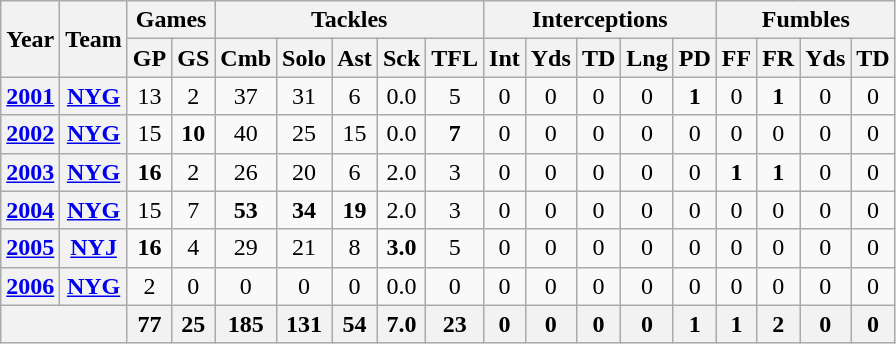<table class="wikitable" style="text-align:center">
<tr>
<th rowspan="2">Year</th>
<th rowspan="2">Team</th>
<th colspan="2">Games</th>
<th colspan="5">Tackles</th>
<th colspan="5">Interceptions</th>
<th colspan="4">Fumbles</th>
</tr>
<tr>
<th>GP</th>
<th>GS</th>
<th>Cmb</th>
<th>Solo</th>
<th>Ast</th>
<th>Sck</th>
<th>TFL</th>
<th>Int</th>
<th>Yds</th>
<th>TD</th>
<th>Lng</th>
<th>PD</th>
<th>FF</th>
<th>FR</th>
<th>Yds</th>
<th>TD</th>
</tr>
<tr>
<th><a href='#'>2001</a></th>
<th><a href='#'>NYG</a></th>
<td>13</td>
<td>2</td>
<td>37</td>
<td>31</td>
<td>6</td>
<td>0.0</td>
<td>5</td>
<td>0</td>
<td>0</td>
<td>0</td>
<td>0</td>
<td><strong>1</strong></td>
<td>0</td>
<td><strong>1</strong></td>
<td>0</td>
<td>0</td>
</tr>
<tr>
<th><a href='#'>2002</a></th>
<th><a href='#'>NYG</a></th>
<td>15</td>
<td><strong>10</strong></td>
<td>40</td>
<td>25</td>
<td>15</td>
<td>0.0</td>
<td><strong>7</strong></td>
<td>0</td>
<td>0</td>
<td>0</td>
<td>0</td>
<td>0</td>
<td>0</td>
<td>0</td>
<td>0</td>
<td>0</td>
</tr>
<tr>
<th><a href='#'>2003</a></th>
<th><a href='#'>NYG</a></th>
<td><strong>16</strong></td>
<td>2</td>
<td>26</td>
<td>20</td>
<td>6</td>
<td>2.0</td>
<td>3</td>
<td>0</td>
<td>0</td>
<td>0</td>
<td>0</td>
<td>0</td>
<td><strong>1</strong></td>
<td><strong>1</strong></td>
<td>0</td>
<td>0</td>
</tr>
<tr>
<th><a href='#'>2004</a></th>
<th><a href='#'>NYG</a></th>
<td>15</td>
<td>7</td>
<td><strong>53</strong></td>
<td><strong>34</strong></td>
<td><strong>19</strong></td>
<td>2.0</td>
<td>3</td>
<td>0</td>
<td>0</td>
<td>0</td>
<td>0</td>
<td>0</td>
<td>0</td>
<td>0</td>
<td>0</td>
<td>0</td>
</tr>
<tr>
<th><a href='#'>2005</a></th>
<th><a href='#'>NYJ</a></th>
<td><strong>16</strong></td>
<td>4</td>
<td>29</td>
<td>21</td>
<td>8</td>
<td><strong>3.0</strong></td>
<td>5</td>
<td>0</td>
<td>0</td>
<td>0</td>
<td>0</td>
<td>0</td>
<td>0</td>
<td>0</td>
<td>0</td>
<td>0</td>
</tr>
<tr>
<th><a href='#'>2006</a></th>
<th><a href='#'>NYG</a></th>
<td>2</td>
<td>0</td>
<td>0</td>
<td>0</td>
<td>0</td>
<td>0.0</td>
<td>0</td>
<td>0</td>
<td>0</td>
<td>0</td>
<td>0</td>
<td>0</td>
<td>0</td>
<td>0</td>
<td>0</td>
<td>0</td>
</tr>
<tr>
<th colspan="2"></th>
<th>77</th>
<th>25</th>
<th>185</th>
<th>131</th>
<th>54</th>
<th>7.0</th>
<th>23</th>
<th>0</th>
<th>0</th>
<th>0</th>
<th>0</th>
<th>1</th>
<th>1</th>
<th>2</th>
<th>0</th>
<th>0</th>
</tr>
</table>
